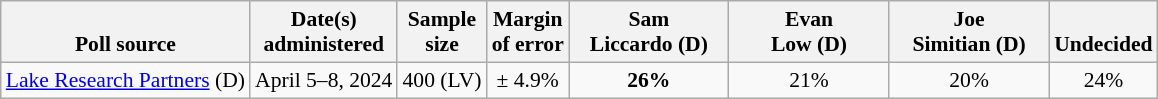<table class="wikitable" style="font-size:90%;text-align:center;">
<tr valign=bottom>
<th>Poll source</th>
<th>Date(s)<br>administered</th>
<th>Sample<br>size</th>
<th>Margin<br>of error</th>
<th style="width:100px;">Sam<br>Liccardo (D)</th>
<th style="width:100px;">Evan<br>Low (D)</th>
<th style="width:100px;">Joe<br>Simitian (D)</th>
<th>Undecided</th>
</tr>
<tr>
<td style="text-align:left;"><a href='#'>Lake Research Partners</a> (D)</td>
<td>April 5–8, 2024</td>
<td>400 (LV)</td>
<td>± 4.9%</td>
<td><strong>26%</strong></td>
<td>21%</td>
<td>20%</td>
<td>24%</td>
</tr>
</table>
